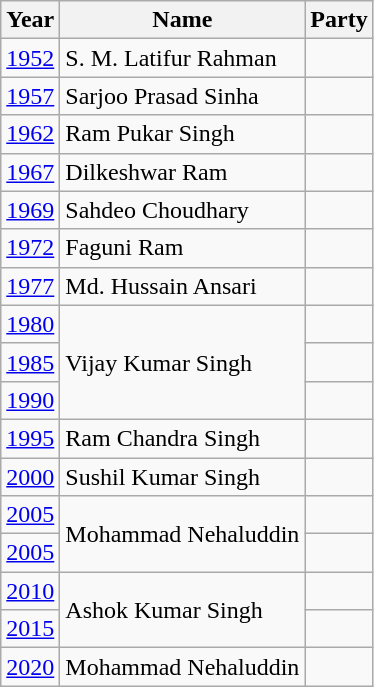<table class="wikitable sortable">
<tr>
<th>Year</th>
<th>Name</th>
<th colspan="2">Party</th>
</tr>
<tr>
<td><a href='#'>1952</a></td>
<td>S. M. Latifur Rahman</td>
<td></td>
</tr>
<tr>
<td><a href='#'>1957</a></td>
<td>Sarjoo Prasad Sinha</td>
</tr>
<tr>
<td><a href='#'>1962</a></td>
<td>Ram Pukar Singh</td>
<td></td>
</tr>
<tr>
<td><a href='#'>1967</a></td>
<td>Dilkeshwar Ram</td>
<td></td>
</tr>
<tr>
<td><a href='#'>1969</a></td>
<td>Sahdeo Choudhary</td>
<td></td>
</tr>
<tr>
<td><a href='#'>1972</a></td>
<td>Faguni Ram</td>
<td></td>
</tr>
<tr>
<td><a href='#'>1977</a></td>
<td>Md. Hussain Ansari</td>
<td></td>
</tr>
<tr>
<td><a href='#'>1980</a></td>
<td rowspan="3">Vijay Kumar Singh</td>
</tr>
<tr>
<td><a href='#'>1985</a></td>
<td></td>
</tr>
<tr>
<td><a href='#'>1990</a></td>
</tr>
<tr>
<td><a href='#'>1995</a></td>
<td>Ram Chandra Singh</td>
<td></td>
</tr>
<tr>
<td><a href='#'>2000</a></td>
<td>Sushil Kumar Singh</td>
<td></td>
</tr>
<tr>
<td><a href='#'>2005</a></td>
<td rowspan="2">Mohammad Nehaluddin</td>
<td></td>
</tr>
<tr>
<td><a href='#'>2005</a></td>
</tr>
<tr>
<td><a href='#'>2010</a></td>
<td rowspan="2">Ashok Kumar Singh</td>
<td></td>
</tr>
<tr>
<td><a href='#'>2015</a></td>
</tr>
<tr>
<td><a href='#'>2020</a></td>
<td>Mohammad Nehaluddin</td>
<td></td>
</tr>
</table>
